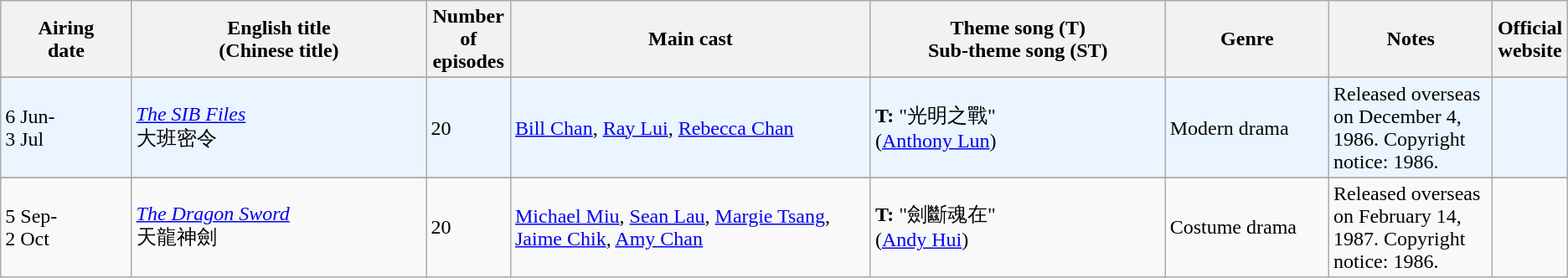<table class="wikitable">
<tr>
<th align=center width=8% bgcolor="silver">Airing<br>date</th>
<th align=center width=18% bgcolor="silver">English title <br> (Chinese title)</th>
<th align=center width=5% bgcolor="silver">Number of episodes</th>
<th align=center width=22% bgcolor="silver">Main cast</th>
<th align=center width=18% bgcolor="silver">Theme song (T) <br>Sub-theme song (ST)</th>
<th align=center width=10% bgcolor="silver">Genre</th>
<th align=center width=10% bgcolor="silver">Notes</th>
<th align=center width=1% bgcolor="silver">Official website</th>
</tr>
<tr>
</tr>
<tr ---- bgcolor="#ebf5ff">
<td>6 Jun- <br> 3 Jul</td>
<td><em><a href='#'>The SIB Files</a></em> <br> 大班密令</td>
<td>20</td>
<td><a href='#'>Bill Chan</a>, <a href='#'>Ray Lui</a>, <a href='#'>Rebecca Chan</a></td>
<td><strong>T:</strong> "光明之戰" <br> (<a href='#'>Anthony Lun</a>)</td>
<td>Modern drama</td>
<td>Released overseas on December 4, 1986. Copyright notice: 1986.</td>
<td></td>
</tr>
<tr>
</tr>
<tr>
<td>5 Sep- <br> 2 Oct</td>
<td><em><a href='#'>The Dragon Sword</a></em> <br> 天龍神劍</td>
<td>20</td>
<td><a href='#'>Michael Miu</a>, <a href='#'>Sean Lau</a>, <a href='#'>Margie Tsang</a>, <a href='#'>Jaime Chik</a>, <a href='#'>Amy Chan</a></td>
<td><strong>T:</strong> "劍斷魂在" <br> (<a href='#'>Andy Hui</a>)</td>
<td>Costume drama</td>
<td>Released overseas on February 14, 1987. Copyright notice: 1986.</td>
<td></td>
</tr>
</table>
